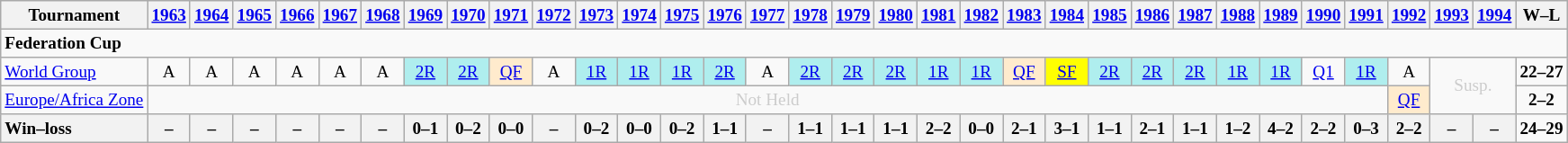<table class=wikitable style=text-align:center;font-size:80%>
<tr>
<th>Tournament</th>
<th><a href='#'>1963</a></th>
<th><a href='#'>1964</a></th>
<th><a href='#'>1965</a></th>
<th><a href='#'>1966</a></th>
<th><a href='#'>1967</a></th>
<th><a href='#'>1968</a></th>
<th><a href='#'>1969</a></th>
<th><a href='#'>1970</a></th>
<th><a href='#'>1971</a></th>
<th><a href='#'>1972</a></th>
<th><a href='#'>1973</a></th>
<th><a href='#'>1974</a></th>
<th><a href='#'>1975</a></th>
<th><a href='#'>1976</a></th>
<th><a href='#'>1977</a></th>
<th><a href='#'>1978</a></th>
<th><a href='#'>1979</a></th>
<th><a href='#'>1980</a></th>
<th><a href='#'>1981</a></th>
<th><a href='#'>1982</a></th>
<th><a href='#'>1983</a></th>
<th><a href='#'>1984</a></th>
<th><a href='#'>1985</a></th>
<th><a href='#'>1986</a></th>
<th><a href='#'>1987</a></th>
<th><a href='#'>1988</a></th>
<th><a href='#'>1989</a></th>
<th><a href='#'>1990</a></th>
<th><a href='#'>1991</a></th>
<th><a href='#'>1992</a></th>
<th><a href='#'>1993</a></th>
<th><a href='#'>1994</a></th>
<th>W–L</th>
</tr>
<tr>
<td colspan=40 align=left><strong>Federation Cup</strong></td>
</tr>
<tr>
<td align=left><a href='#'>World Group</a></td>
<td>A</td>
<td>A</td>
<td>A</td>
<td>A</td>
<td>A</td>
<td>A</td>
<td bgcolor=afeeee><a href='#'>2R</a></td>
<td bgcolor=afeeee><a href='#'>2R</a></td>
<td bgcolor=ffebcd><a href='#'>QF</a></td>
<td>A</td>
<td bgcolor=afeeee><a href='#'>1R</a></td>
<td bgcolor=afeeee><a href='#'>1R</a></td>
<td bgcolor=afeeee><a href='#'>1R</a></td>
<td bgcolor=afeeee><a href='#'>2R</a></td>
<td>A</td>
<td bgcolor=afeeee><a href='#'>2R</a></td>
<td bgcolor=afeeee><a href='#'>2R</a></td>
<td bgcolor=afeeee><a href='#'>2R</a></td>
<td bgcolor=afeeee><a href='#'>1R</a></td>
<td bgcolor=afeeee><a href='#'>1R</a></td>
<td bgcolor=ffebcd><a href='#'>QF</a></td>
<td bgcolor=yellow><a href='#'>SF</a></td>
<td bgcolor=afeeee><a href='#'>2R</a></td>
<td bgcolor=afeeee><a href='#'>2R</a></td>
<td bgcolor=afeeee><a href='#'>2R</a></td>
<td bgcolor=afeeee><a href='#'>1R</a></td>
<td bgcolor=afeeee><a href='#'>1R</a></td>
<td><a href='#'>Q1</a></td>
<td bgcolor=afeeee><a href='#'>1R</a></td>
<td>A</td>
<td colspan=2 rowspan=2 style=color:#ccc>Susp.</td>
<td><strong>22–27</strong></td>
</tr>
<tr>
<td align=left><a href='#'>Europe/Africa Zone</a></td>
<td colspan=29 style=color:#ccc>Not Held</td>
<td bgcolor=ffebcd><a href='#'>QF</a></td>
<td><strong>2–2</strong></td>
</tr>
<tr>
<th style=text-align:left>Win–loss</th>
<th>–</th>
<th>–</th>
<th>–</th>
<th>–</th>
<th>–</th>
<th>–</th>
<th>0–1</th>
<th>0–2</th>
<th>0–0</th>
<th>–</th>
<th>0–2</th>
<th>0–0</th>
<th>0–2</th>
<th>1–1</th>
<th>–</th>
<th>1–1</th>
<th>1–1</th>
<th>1–1</th>
<th>2–2</th>
<th>0–0</th>
<th>2–1</th>
<th>3–1</th>
<th>1–1</th>
<th>2–1</th>
<th>1–1</th>
<th>1–2</th>
<th>4–2</th>
<th>2–2</th>
<th>0–3</th>
<th>2–2</th>
<th>–</th>
<th>–</th>
<td><strong>24–29</strong></td>
</tr>
</table>
